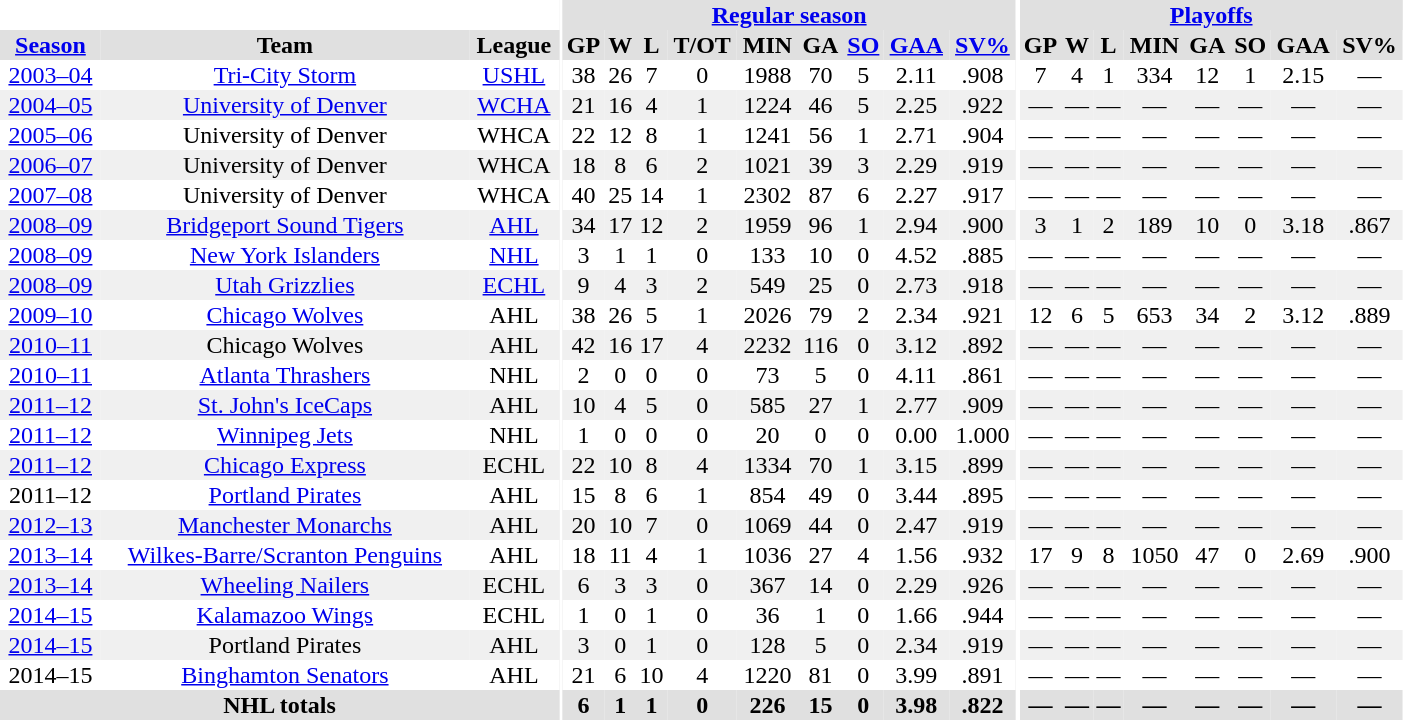<table border="0" cellpadding="1" cellspacing="0" style="text-align:center; width:74%">
<tr ALIGN="center" bgcolor="#e0e0e0">
<th align="center" colspan="3" bgcolor="#ffffff"></th>
<th align="center" rowspan="99" bgcolor="#ffffff"></th>
<th align="center" colspan="9" bgcolor="#e0e0e0"><a href='#'>Regular season</a></th>
<th align="center" rowspan="99" bgcolor="#ffffff"></th>
<th align="center" colspan="8" bgcolor="#e0e0e0"><a href='#'>Playoffs</a></th>
</tr>
<tr ALIGN="center" bgcolor="#e0e0e0">
<th><a href='#'>Season</a></th>
<th>Team</th>
<th>League</th>
<th>GP</th>
<th>W</th>
<th>L</th>
<th>T/OT</th>
<th>MIN</th>
<th>GA</th>
<th><a href='#'>SO</a></th>
<th><a href='#'>GAA</a></th>
<th><a href='#'>SV%</a></th>
<th>GP</th>
<th>W</th>
<th>L</th>
<th>MIN</th>
<th>GA</th>
<th>SO</th>
<th>GAA</th>
<th>SV%</th>
</tr>
<tr ALIGN="center">
<td><a href='#'>2003–04</a></td>
<td><a href='#'>Tri-City Storm</a></td>
<td><a href='#'>USHL</a></td>
<td>38</td>
<td>26</td>
<td>7</td>
<td>0</td>
<td>1988</td>
<td>70</td>
<td>5</td>
<td>2.11</td>
<td>.908</td>
<td>7</td>
<td>4</td>
<td>1</td>
<td>334</td>
<td>12</td>
<td>1</td>
<td>2.15</td>
<td>—</td>
</tr>
<tr ALIGN="center" bgcolor="#f0f0f0">
<td><a href='#'>2004–05</a></td>
<td><a href='#'>University of Denver</a></td>
<td><a href='#'>WCHA</a></td>
<td>21</td>
<td>16</td>
<td>4</td>
<td>1</td>
<td>1224</td>
<td>46</td>
<td>5</td>
<td>2.25</td>
<td>.922</td>
<td>—</td>
<td>—</td>
<td>—</td>
<td>—</td>
<td>—</td>
<td>—</td>
<td>—</td>
<td>—</td>
</tr>
<tr ALIGN="center">
<td><a href='#'>2005–06</a></td>
<td>University of Denver</td>
<td>WHCA</td>
<td>22</td>
<td>12</td>
<td>8</td>
<td>1</td>
<td>1241</td>
<td>56</td>
<td>1</td>
<td>2.71</td>
<td>.904</td>
<td>—</td>
<td>—</td>
<td>—</td>
<td>—</td>
<td>—</td>
<td>—</td>
<td>—</td>
<td>—</td>
</tr>
<tr ALIGN="center" bgcolor="#f0f0f0">
<td><a href='#'>2006–07</a></td>
<td>University of Denver</td>
<td>WHCA</td>
<td>18</td>
<td>8</td>
<td>6</td>
<td>2</td>
<td>1021</td>
<td>39</td>
<td>3</td>
<td>2.29</td>
<td>.919</td>
<td>—</td>
<td>—</td>
<td>—</td>
<td>—</td>
<td>—</td>
<td>—</td>
<td>—</td>
<td>—</td>
</tr>
<tr ALIGN="center">
<td><a href='#'>2007–08</a></td>
<td>University of Denver</td>
<td>WHCA</td>
<td>40</td>
<td>25</td>
<td>14</td>
<td>1</td>
<td>2302</td>
<td>87</td>
<td>6</td>
<td>2.27</td>
<td>.917</td>
<td>—</td>
<td>—</td>
<td>—</td>
<td>—</td>
<td>—</td>
<td>—</td>
<td>—</td>
<td>—</td>
</tr>
<tr ALIGN="center" bgcolor="#f0f0f0">
<td><a href='#'>2008–09</a></td>
<td><a href='#'>Bridgeport Sound Tigers</a></td>
<td><a href='#'>AHL</a></td>
<td>34</td>
<td>17</td>
<td>12</td>
<td>2</td>
<td>1959</td>
<td>96</td>
<td>1</td>
<td>2.94</td>
<td>.900</td>
<td>3</td>
<td>1</td>
<td>2</td>
<td>189</td>
<td>10</td>
<td>0</td>
<td>3.18</td>
<td>.867</td>
</tr>
<tr ALIGN="center">
<td><a href='#'>2008–09</a></td>
<td><a href='#'>New York Islanders</a></td>
<td><a href='#'>NHL</a></td>
<td>3</td>
<td>1</td>
<td>1</td>
<td>0</td>
<td>133</td>
<td>10</td>
<td>0</td>
<td>4.52</td>
<td>.885</td>
<td>—</td>
<td>—</td>
<td>—</td>
<td>—</td>
<td>—</td>
<td>—</td>
<td>—</td>
<td>—</td>
</tr>
<tr ALIGN="center" bgcolor="#f0f0f0">
<td><a href='#'>2008–09</a></td>
<td><a href='#'>Utah Grizzlies</a></td>
<td><a href='#'>ECHL</a></td>
<td>9</td>
<td>4</td>
<td>3</td>
<td>2</td>
<td>549</td>
<td>25</td>
<td>0</td>
<td>2.73</td>
<td>.918</td>
<td>—</td>
<td>—</td>
<td>—</td>
<td>—</td>
<td>—</td>
<td>—</td>
<td>—</td>
<td>—</td>
</tr>
<tr ALIGN="center">
<td><a href='#'>2009–10</a></td>
<td><a href='#'>Chicago Wolves</a></td>
<td>AHL</td>
<td>38</td>
<td>26</td>
<td>5</td>
<td>1</td>
<td>2026</td>
<td>79</td>
<td>2</td>
<td>2.34</td>
<td>.921</td>
<td>12</td>
<td>6</td>
<td>5</td>
<td>653</td>
<td>34</td>
<td>2</td>
<td>3.12</td>
<td>.889</td>
</tr>
<tr ALIGN="center" bgcolor="#f0f0f0">
<td><a href='#'>2010–11</a></td>
<td>Chicago Wolves</td>
<td>AHL</td>
<td>42</td>
<td>16</td>
<td>17</td>
<td>4</td>
<td>2232</td>
<td>116</td>
<td>0</td>
<td>3.12</td>
<td>.892</td>
<td>—</td>
<td>—</td>
<td>—</td>
<td>—</td>
<td>—</td>
<td>—</td>
<td>—</td>
<td>—</td>
</tr>
<tr ALIGN="center">
<td><a href='#'>2010–11</a></td>
<td><a href='#'>Atlanta Thrashers</a></td>
<td>NHL</td>
<td>2</td>
<td>0</td>
<td>0</td>
<td>0</td>
<td>73</td>
<td>5</td>
<td>0</td>
<td>4.11</td>
<td>.861</td>
<td>—</td>
<td>—</td>
<td>—</td>
<td>—</td>
<td>—</td>
<td>—</td>
<td>—</td>
<td>—</td>
</tr>
<tr ALIGN="center" bgcolor="#f0f0f0">
<td><a href='#'>2011–12</a></td>
<td><a href='#'>St. John's IceCaps</a></td>
<td>AHL</td>
<td>10</td>
<td>4</td>
<td>5</td>
<td>0</td>
<td>585</td>
<td>27</td>
<td>1</td>
<td>2.77</td>
<td>.909</td>
<td>—</td>
<td>—</td>
<td>—</td>
<td>—</td>
<td>—</td>
<td>—</td>
<td>—</td>
<td>—</td>
</tr>
<tr ALIGN="center">
<td><a href='#'>2011–12</a></td>
<td><a href='#'>Winnipeg Jets</a></td>
<td>NHL</td>
<td>1</td>
<td>0</td>
<td>0</td>
<td>0</td>
<td>20</td>
<td>0</td>
<td>0</td>
<td>0.00</td>
<td>1.000</td>
<td>—</td>
<td>—</td>
<td>—</td>
<td>—</td>
<td>—</td>
<td>—</td>
<td>—</td>
<td>—</td>
</tr>
<tr ALIGN="center" bgcolor="#f0f0f0">
<td><a href='#'>2011–12</a></td>
<td><a href='#'>Chicago Express</a></td>
<td>ECHL</td>
<td>22</td>
<td>10</td>
<td>8</td>
<td>4</td>
<td>1334</td>
<td>70</td>
<td>1</td>
<td>3.15</td>
<td>.899</td>
<td>—</td>
<td>—</td>
<td>—</td>
<td>—</td>
<td>—</td>
<td>—</td>
<td>—</td>
<td>—</td>
</tr>
<tr ALIGN="center">
<td>2011–12</td>
<td><a href='#'>Portland Pirates</a></td>
<td>AHL</td>
<td>15</td>
<td>8</td>
<td>6</td>
<td>1</td>
<td>854</td>
<td>49</td>
<td>0</td>
<td>3.44</td>
<td>.895</td>
<td>—</td>
<td>—</td>
<td>—</td>
<td>—</td>
<td>—</td>
<td>—</td>
<td>—</td>
<td>—</td>
</tr>
<tr ALIGN="center" bgcolor="#f0f0f0">
<td><a href='#'>2012–13</a></td>
<td><a href='#'>Manchester Monarchs</a></td>
<td>AHL</td>
<td>20</td>
<td>10</td>
<td>7</td>
<td>0</td>
<td>1069</td>
<td>44</td>
<td>0</td>
<td>2.47</td>
<td>.919</td>
<td>—</td>
<td>—</td>
<td>—</td>
<td>—</td>
<td>—</td>
<td>—</td>
<td>—</td>
<td>—</td>
</tr>
<tr ALIGN="center">
<td><a href='#'>2013–14</a></td>
<td><a href='#'>Wilkes-Barre/Scranton Penguins</a></td>
<td>AHL</td>
<td>18</td>
<td>11</td>
<td>4</td>
<td>1</td>
<td>1036</td>
<td>27</td>
<td>4</td>
<td>1.56</td>
<td>.932</td>
<td>17</td>
<td>9</td>
<td>8</td>
<td>1050</td>
<td>47</td>
<td>0</td>
<td>2.69</td>
<td>.900</td>
</tr>
<tr ALIGN="center" bgcolor="#f0f0f0">
<td><a href='#'>2013–14</a></td>
<td><a href='#'>Wheeling Nailers</a></td>
<td>ECHL</td>
<td>6</td>
<td>3</td>
<td>3</td>
<td>0</td>
<td>367</td>
<td>14</td>
<td>0</td>
<td>2.29</td>
<td>.926</td>
<td>—</td>
<td>—</td>
<td>—</td>
<td>—</td>
<td>—</td>
<td>—</td>
<td>—</td>
<td>—</td>
</tr>
<tr ALIGN="center">
<td><a href='#'>2014–15</a></td>
<td><a href='#'>Kalamazoo Wings</a></td>
<td>ECHL</td>
<td>1</td>
<td>0</td>
<td>1</td>
<td>0</td>
<td>36</td>
<td>1</td>
<td>0</td>
<td>1.66</td>
<td>.944</td>
<td>—</td>
<td>—</td>
<td>—</td>
<td>—</td>
<td>—</td>
<td>—</td>
<td>—</td>
<td>—</td>
</tr>
<tr ALIGN="center" bgcolor="#f0f0f0">
<td><a href='#'>2014–15</a></td>
<td>Portland Pirates</td>
<td>AHL</td>
<td>3</td>
<td>0</td>
<td>1</td>
<td>0</td>
<td>128</td>
<td>5</td>
<td>0</td>
<td>2.34</td>
<td>.919</td>
<td>—</td>
<td>—</td>
<td>—</td>
<td>—</td>
<td>—</td>
<td>—</td>
<td>—</td>
<td>—</td>
</tr>
<tr ALIGN="center">
<td>2014–15</td>
<td><a href='#'>Binghamton Senators</a></td>
<td>AHL</td>
<td>21</td>
<td>6</td>
<td>10</td>
<td>4</td>
<td>1220</td>
<td>81</td>
<td>0</td>
<td>3.99</td>
<td>.891</td>
<td>—</td>
<td>—</td>
<td>—</td>
<td>—</td>
<td>—</td>
<td>—</td>
<td>—</td>
<td>—</td>
</tr>
<tr ALIGN="center" bgcolor="#e0e0e0">
<th colspan="3" align="center">NHL totals</th>
<th>6</th>
<th>1</th>
<th>1</th>
<th>0</th>
<th>226</th>
<th>15</th>
<th>0</th>
<th>3.98</th>
<th>.822</th>
<th>—</th>
<th>—</th>
<th>—</th>
<th>—</th>
<th>—</th>
<th>—</th>
<th>—</th>
<th>—</th>
</tr>
</table>
